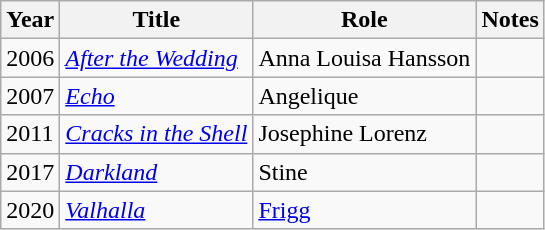<table class="wikitable sortable">
<tr>
<th>Year</th>
<th>Title</th>
<th>Role</th>
<th class="unsortable">Notes</th>
</tr>
<tr>
<td>2006</td>
<td><em><a href='#'>After the Wedding</a></em></td>
<td>Anna Louisa Hansson</td>
<td></td>
</tr>
<tr>
<td>2007</td>
<td><em><a href='#'>Echo</a></em></td>
<td>Angelique</td>
<td></td>
</tr>
<tr>
<td>2011</td>
<td><em><a href='#'>Cracks in the Shell</a></em></td>
<td>Josephine Lorenz</td>
<td></td>
</tr>
<tr>
<td>2017</td>
<td><em><a href='#'>Darkland</a></em></td>
<td>Stine</td>
<td></td>
</tr>
<tr>
<td>2020</td>
<td><em><a href='#'>Valhalla</a></em></td>
<td><a href='#'>Frigg</a></td>
<td></td>
</tr>
</table>
